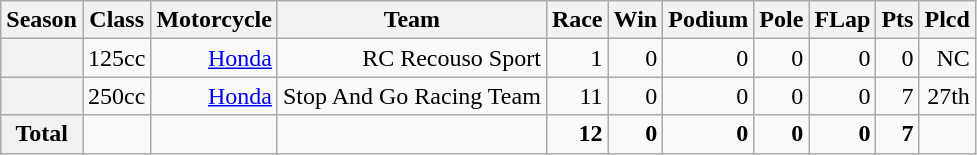<table class="wikitable">
<tr>
<th>Season</th>
<th>Class</th>
<th>Motorcycle</th>
<th>Team</th>
<th>Race</th>
<th>Win</th>
<th>Podium</th>
<th>Pole</th>
<th>FLap</th>
<th>Pts</th>
<th>Plcd</th>
</tr>
<tr align="right">
<th></th>
<td>125cc</td>
<td><a href='#'>Honda</a></td>
<td>RC Recouso Sport</td>
<td>1</td>
<td>0</td>
<td>0</td>
<td>0</td>
<td>0</td>
<td>0</td>
<td>NC</td>
</tr>
<tr align="right">
<th></th>
<td>250cc</td>
<td><a href='#'>Honda</a></td>
<td>Stop And Go Racing Team</td>
<td>11</td>
<td>0</td>
<td>0</td>
<td>0</td>
<td>0</td>
<td>7</td>
<td>27th</td>
</tr>
<tr align="right">
<th>Total</th>
<td></td>
<td></td>
<td></td>
<td><strong>12</strong></td>
<td><strong>0</strong></td>
<td><strong>0</strong></td>
<td><strong>0</strong></td>
<td><strong>0</strong></td>
<td><strong>7</strong></td>
<td></td>
</tr>
</table>
